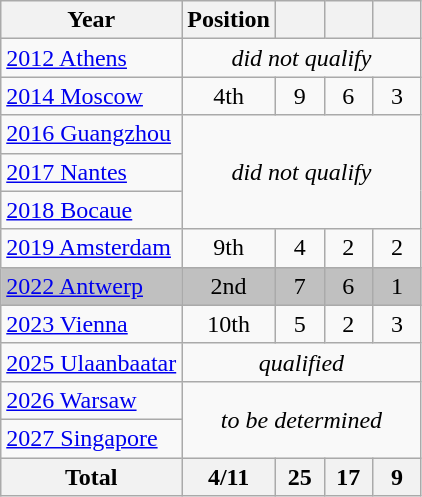<table class="wikitable" style="text-align: center;">
<tr>
<th>Year</th>
<th>Position</th>
<th width=25px></th>
<th width=25px></th>
<th width=25px></th>
</tr>
<tr>
<td style="text-align:left;"> <a href='#'>2012 Athens</a></td>
<td colspan=4><em>did not qualify</em></td>
</tr>
<tr>
<td style="text-align:left;"> <a href='#'>2014 Moscow</a></td>
<td>4th</td>
<td>9</td>
<td>6</td>
<td>3</td>
</tr>
<tr>
<td style="text-align:left;"> <a href='#'>2016 Guangzhou</a></td>
<td colspan=4 rowspan=3><em>did not qualify</em></td>
</tr>
<tr>
<td style="text-align:left;"> <a href='#'>2017 Nantes</a></td>
</tr>
<tr>
<td style="text-align:left;"> <a href='#'>2018 Bocaue</a></td>
</tr>
<tr>
<td style="text-align:left;"> <a href='#'>2019 Amsterdam</a></td>
<td>9th</td>
<td>4</td>
<td>2</td>
<td>2</td>
</tr>
<tr bgcolor=silver>
<td style="text-align:left;"> <a href='#'>2022 Antwerp</a></td>
<td>2nd</td>
<td>7</td>
<td>6</td>
<td>1</td>
</tr>
<tr>
<td style="text-align:left;"> <a href='#'>2023 Vienna</a></td>
<td>10th</td>
<td>5</td>
<td>2</td>
<td>3</td>
</tr>
<tr>
<td style="text-align:left;"> <a href='#'>2025 Ulaanbaatar</a></td>
<td colspan=4><em>qualified</em></td>
</tr>
<tr>
<td style="text-align:left;"> <a href='#'>2026 Warsaw</a></td>
<td colspan=4 rowspan=2><em>to be determined</em></td>
</tr>
<tr>
<td style="text-align:left;"> <a href='#'>2027 Singapore</a></td>
</tr>
<tr>
<th>Total</th>
<th>4/11</th>
<th>25</th>
<th>17</th>
<th>9</th>
</tr>
</table>
